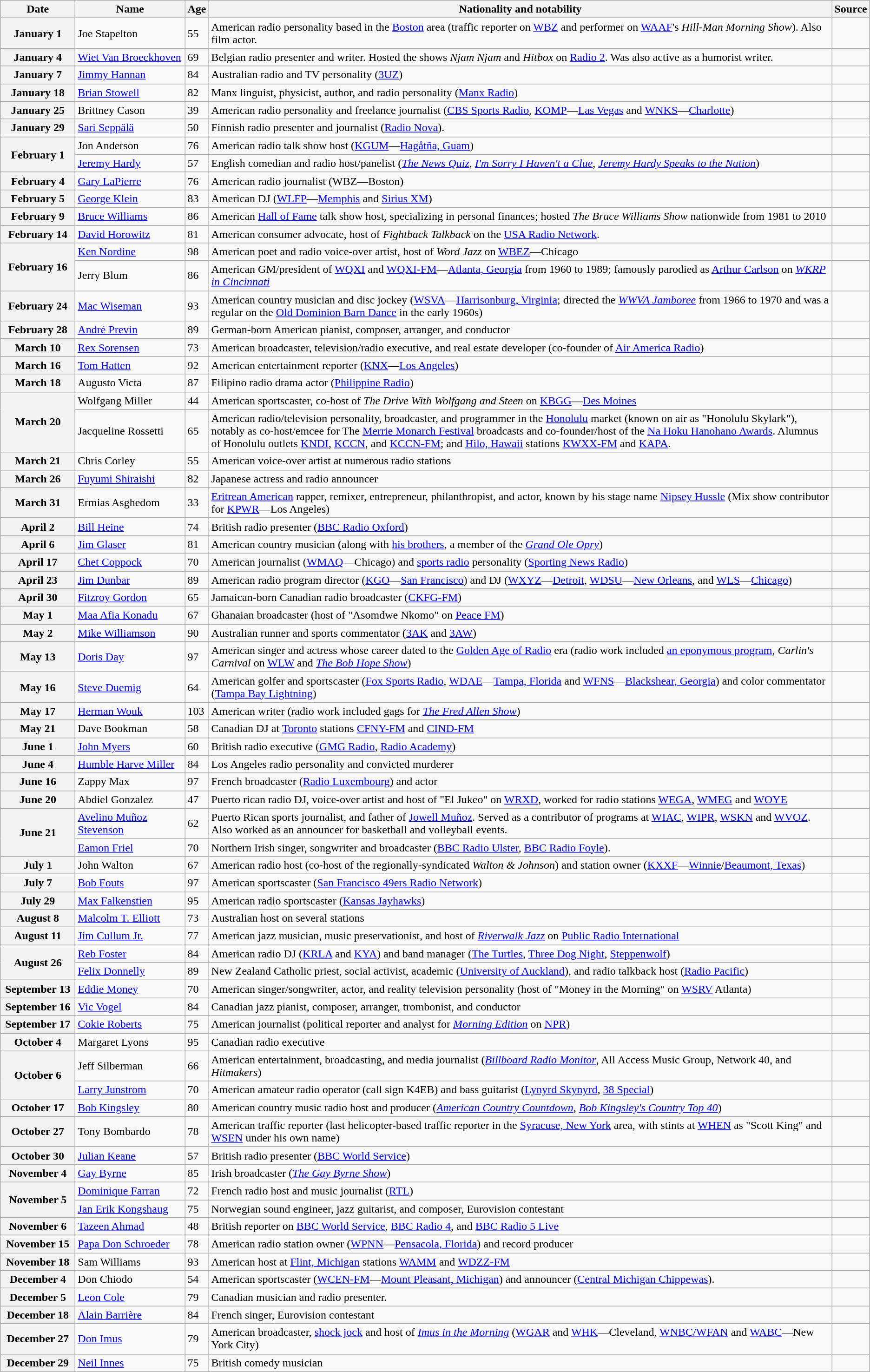<table class="wikitable">
<tr>
<th width=100>Date</th>
<th width=150>Name</th>
<th>Age</th>
<th class="unsortable">Nationality and notability</th>
<th class="unsortable">Source</th>
</tr>
<tr>
<th>January 1</th>
<td>Joe Stapelton</td>
<td>55</td>
<td>American radio personality based in the <a href='#'>Boston</a> area (traffic reporter on <a href='#'>WBZ</a> and performer on <a href='#'>WAAF</a>'s <em>Hill-Man Morning Show</em>). Also film actor.</td>
<td></td>
</tr>
<tr>
<th>January 4</th>
<td><a href='#'>Wiet Van Broeckhoven</a></td>
<td>69</td>
<td>Belgian radio presenter and writer. Hosted the shows <em>Njam Njam</em> and <em>Hitbox</em> on <a href='#'>Radio 2</a>. Was also active as a humorist writer.</td>
<td></td>
</tr>
<tr>
<th>January 7</th>
<td><a href='#'>Jimmy Hannan</a></td>
<td>84</td>
<td>Australian radio and TV personality (<a href='#'>3UZ</a>)</td>
<td></td>
</tr>
<tr>
<th>January 18</th>
<td><a href='#'>Brian Stowell</a></td>
<td>82</td>
<td>Manx linguist, physicist, author, and radio personality (<a href='#'>Manx Radio</a>)</td>
<td></td>
</tr>
<tr>
<th>January 25</th>
<td>Brittney Cason</td>
<td>39</td>
<td>American radio personality and freelance journalist (<a href='#'>CBS Sports Radio</a>, <a href='#'>KOMP</a>—<a href='#'>Las Vegas</a> and <a href='#'>WNKS</a>—<a href='#'>Charlotte</a>)</td>
<td></td>
</tr>
<tr>
<th>January 29</th>
<td><a href='#'>Sari Seppälä</a></td>
<td>50</td>
<td>Finnish radio presenter and journalist (<a href='#'>Radio Nova</a>).</td>
<td></td>
</tr>
<tr>
<th rowspan=2>February 1</th>
<td>Jon Anderson</td>
<td>76</td>
<td>American radio talk show host (<a href='#'>KGUM</a>—<a href='#'>Hagåtña, Guam</a>)</td>
<td></td>
</tr>
<tr>
<td><a href='#'>Jeremy Hardy</a></td>
<td>57</td>
<td>English comedian and radio host/panelist (<em><a href='#'>The News Quiz</a></em>, <em><a href='#'>I'm Sorry I Haven't a Clue</a></em>, <em><a href='#'>Jeremy Hardy Speaks to the Nation</a></em>)</td>
<td></td>
</tr>
<tr>
<th>February 4</th>
<td><a href='#'>Gary LaPierre</a></td>
<td>76</td>
<td>American radio journalist (WBZ—Boston)</td>
<td></td>
</tr>
<tr>
<th>February 5</th>
<td><a href='#'>George Klein</a></td>
<td>83</td>
<td>American DJ (<a href='#'>WLFP</a>—<a href='#'>Memphis</a> and <a href='#'>Sirius XM</a>)</td>
<td></td>
</tr>
<tr>
<th>February 9</th>
<td><a href='#'>Bruce Williams</a></td>
<td>86</td>
<td>American <a href='#'>Hall of Fame</a> talk show host, specializing in personal finances; hosted <em>The Bruce Williams Show</em> nationwide from 1981 to 2010</td>
<td></td>
</tr>
<tr>
<th>February 14</th>
<td><a href='#'>David Horowitz</a></td>
<td>81</td>
<td>American consumer advocate, host of <em>Fightback Talkback</em> on the <a href='#'>USA Radio Network</a>.</td>
<td></td>
</tr>
<tr>
<th rowspan=2>February 16</th>
<td><a href='#'>Ken Nordine</a></td>
<td>98</td>
<td>American poet and radio voice-over artist, host of <em>Word Jazz</em> on <a href='#'>WBEZ</a>—Chicago</td>
<td></td>
</tr>
<tr>
<td>Jerry Blum</td>
<td>86</td>
<td>American GM/president of <a href='#'>WQXI</a> and <a href='#'>WQXI-FM</a>—<a href='#'>Atlanta, Georgia</a> from 1960 to 1989; famously parodied as <a href='#'>Arthur Carlson</a> on <em><a href='#'>WKRP in Cincinnati</a></em></td>
<td></td>
</tr>
<tr>
<th>February 24</th>
<td><a href='#'>Mac Wiseman</a></td>
<td>93</td>
<td>American country musician and disc jockey (<a href='#'>WSVA</a>—<a href='#'>Harrisonburg, Virginia</a>; directed the <em><a href='#'>WWVA Jamboree</a></em> from 1966 to 1970 and was a regular on the <a href='#'>Old Dominion Barn Dance</a> in the early 1960s)</td>
<td></td>
</tr>
<tr>
<th>February 28</th>
<td><a href='#'>André Previn</a></td>
<td>89</td>
<td>German-born American pianist, composer, arranger, and conductor</td>
<td></td>
</tr>
<tr>
<th>March 10</th>
<td><a href='#'>Rex Sorensen</a></td>
<td>73</td>
<td>American broadcaster, television/radio executive, and real estate developer (co-founder of <a href='#'>Air America Radio</a>)</td>
<td></td>
</tr>
<tr>
<th>March 16</th>
<td><a href='#'>Tom Hatten</a></td>
<td>92</td>
<td>American entertainment reporter (<a href='#'>KNX</a>—<a href='#'>Los Angeles</a>)</td>
<td></td>
</tr>
<tr>
<th>March 18</th>
<td>Augusto Victa</td>
<td>87</td>
<td>Filipino radio drama actor (<a href='#'>Philippine Radio</a>)</td>
<td></td>
</tr>
<tr>
<th rowspan=2>March 20</th>
<td>Wolfgang Miller</td>
<td>44</td>
<td>American sportscaster, co-host of <em>The Drive With Wolfgang and Steen</em> on <a href='#'>KBGG</a>—<a href='#'>Des Moines</a></td>
<td></td>
</tr>
<tr>
<td>Jacqueline Rossetti</td>
<td>65</td>
<td>American radio/television personality, broadcaster, and programmer in the <a href='#'>Honolulu</a> market (known on air as "Honolulu Skylark"), notably as co-host/emcee for The <a href='#'>Merrie Monarch Festival</a> broadcasts and co-founder/host of the <a href='#'>Na Hoku Hanohano Awards</a>. Alumnus of Honolulu outlets <a href='#'>KNDI</a>, <a href='#'>KCCN</a>, and <a href='#'>KCCN-FM</a>; and <a href='#'>Hilo, Hawaii</a> stations <a href='#'>KWXX-FM</a> and <a href='#'>KAPA</a>.</td>
<td></td>
</tr>
<tr>
<th>March 21</th>
<td>Chris Corley</td>
<td>55</td>
<td>American voice-over artist at numerous radio stations</td>
<td></td>
</tr>
<tr>
<th>March 26</th>
<td><a href='#'>Fuyumi Shiraishi</a></td>
<td>82</td>
<td>Japanese actress and radio announcer</td>
<td></td>
</tr>
<tr>
<th>March 31</th>
<td>Ermias Asghedom</td>
<td>33</td>
<td><a href='#'>Eritrean American</a> rapper, remixer, entrepreneur, philanthropist, and actor, known by his stage name <a href='#'>Nipsey Hussle</a> (Mix show contributor for <a href='#'>KPWR</a>—Los Angeles)</td>
<td></td>
</tr>
<tr>
<th>April 2</th>
<td><a href='#'>Bill Heine</a></td>
<td>74</td>
<td>British radio presenter (<a href='#'>BBC Radio Oxford</a>)</td>
<td></td>
</tr>
<tr>
<th>April 6</th>
<td><a href='#'>Jim Glaser</a></td>
<td>81</td>
<td>American country musician (along with <a href='#'>his brothers</a>, a member of the <em><a href='#'>Grand Ole Opry</a></em>)</td>
<td></td>
</tr>
<tr>
<th>April 17</th>
<td><a href='#'>Chet Coppock</a></td>
<td>70</td>
<td>American journalist (<a href='#'>WMAQ</a>—Chicago) and <a href='#'>sports radio</a> personality (<a href='#'>Sporting News Radio</a>)</td>
<td></td>
</tr>
<tr>
<th>April 23</th>
<td><a href='#'>Jim Dunbar</a></td>
<td>89</td>
<td>American radio program director (<a href='#'>KGO</a>—<a href='#'>San Francisco</a>) and DJ (<a href='#'>WXYZ</a>—<a href='#'>Detroit</a>, <a href='#'>WDSU</a>—<a href='#'>New Orleans</a>, and <a href='#'>WLS</a>—<a href='#'>Chicago</a>)</td>
<td></td>
</tr>
<tr>
<th>April 30</th>
<td><a href='#'>Fitzroy Gordon</a></td>
<td>65</td>
<td>Jamaican-born Canadian radio broadcaster (<a href='#'>CKFG-FM</a>)</td>
<td></td>
</tr>
<tr>
<th>May 1</th>
<td><a href='#'>Maa Afia Konadu</a></td>
<td>67</td>
<td>Ghanaian broadcaster (host of "Asomdwe Nkomo" on <a href='#'>Peace FM</a>)</td>
<td></td>
</tr>
<tr>
<th>May 2</th>
<td><a href='#'>Mike Williamson</a></td>
<td>90</td>
<td>Australian runner and sports commentator (<a href='#'>3AK</a> and <a href='#'>3AW</a>)</td>
<td></td>
</tr>
<tr>
<th>May 13</th>
<td><a href='#'>Doris Day</a></td>
<td>97</td>
<td>American singer and actress whose career dated to the <a href='#'>Golden Age of Radio</a> era (radio work included <a href='#'>an eponymous program</a>, <em>Carlin's Carnival</em> on <a href='#'>WLW</a> and <em><a href='#'>The Bob Hope Show</a></em>)</td>
<td></td>
</tr>
<tr>
<th>May 16</th>
<td><a href='#'>Steve Duemig</a></td>
<td>64</td>
<td>American golfer and sportscaster (<a href='#'>Fox Sports Radio</a>, <a href='#'>WDAE</a>—<a href='#'>Tampa, Florida</a> and <a href='#'>WFNS</a>—<a href='#'>Blackshear, Georgia</a>) and color commentator (<a href='#'>Tampa Bay Lightning</a>)</td>
<td></td>
</tr>
<tr>
<th>May 17</th>
<td><a href='#'>Herman Wouk</a></td>
<td>103</td>
<td>American writer (radio work included gags for <em><a href='#'>The Fred Allen Show</a></em>)</td>
<td></td>
</tr>
<tr>
<th>May 21</th>
<td>Dave Bookman</td>
<td>58</td>
<td>Canadian DJ at <a href='#'>Toronto</a> stations <a href='#'>CFNY-FM</a> and <a href='#'>CIND-FM</a></td>
<td></td>
</tr>
<tr>
<th>June 1</th>
<td><a href='#'>John Myers</a></td>
<td>60</td>
<td>British radio executive (<a href='#'>GMG Radio</a>, <a href='#'>Radio Academy</a>)</td>
<td></td>
</tr>
<tr>
<th>June 4</th>
<td><a href='#'>Humble Harve Miller</a></td>
<td>84</td>
<td>Los Angeles radio personality and convicted murderer</td>
<td></td>
</tr>
<tr>
<th>June 16</th>
<td>Zappy Max</td>
<td>97</td>
<td>French broadcaster (<a href='#'>Radio Luxembourg</a>) and actor</td>
<td></td>
</tr>
<tr>
<th>June 20</th>
<td>Abdiel Gonzalez</td>
<td>47</td>
<td>Puerto rican radio DJ, voice-over artist and host of "El Jukeo" on <a href='#'>WRXD</a>, worked for radio stations <a href='#'>WEGA</a>, <a href='#'>WMEG</a> and <a href='#'>WOYE</a></td>
<td></td>
</tr>
<tr>
<th rowspan=2>June 21</th>
<td><a href='#'>Avelino Muñoz Stevenson</a></td>
<td>62</td>
<td>Puerto Rican sports journalist, and father of <a href='#'>Jowell Muñoz</a>. Served as a contributor of programs at <a href='#'>WIAC</a>, <a href='#'>WIPR</a>, <a href='#'>WSKN</a> and <a href='#'>WVOZ</a>. Also worked as an announcer for basketball and volleyball events.</td>
<td></td>
</tr>
<tr>
<td><a href='#'>Eamon Friel</a></td>
<td>70</td>
<td>Northern Irish singer, songwriter and broadcaster (<a href='#'>BBC Radio Ulster</a>, <a href='#'>BBC Radio Foyle</a>).</td>
<td></td>
</tr>
<tr>
<th>July 1</th>
<td>John Walton</td>
<td>67</td>
<td>American radio host (co-host of the regionally-syndicated <em>Walton & Johnson</em>) and station owner (<a href='#'>KXXF</a>—<a href='#'>Winnie</a>/<a href='#'>Beaumont, Texas</a>)</td>
<td></td>
</tr>
<tr>
<th>July 7</th>
<td><a href='#'>Bob Fouts</a></td>
<td>97</td>
<td>American sportscaster (<a href='#'>San Francisco 49ers Radio Network</a>)</td>
<td></td>
</tr>
<tr>
<th>July 29</th>
<td><a href='#'>Max Falkenstien</a></td>
<td>95</td>
<td>American radio sportscaster (<a href='#'>Kansas Jayhawks</a>)</td>
<td></td>
</tr>
<tr>
<th>August 8</th>
<td><a href='#'>Malcolm T. Elliott</a></td>
<td>73</td>
<td>Australian host on several stations</td>
<td></td>
</tr>
<tr>
<th>August 11</th>
<td><a href='#'>Jim Cullum Jr.</a></td>
<td>77</td>
<td>American jazz musician, music preservationist, and host of <em><a href='#'>Riverwalk Jazz</a></em> on <a href='#'>Public Radio International</a></td>
<td></td>
</tr>
<tr>
<th rowspan=2>August 26</th>
<td><a href='#'>Reb Foster</a></td>
<td>84</td>
<td>American radio DJ (<a href='#'>KRLA</a> and <a href='#'>KYA</a>) and band manager (<a href='#'>The Turtles</a>, <a href='#'>Three Dog Night</a>, <a href='#'>Steppenwolf</a>)</td>
<td></td>
</tr>
<tr>
<td><a href='#'>Felix Donnelly</a></td>
<td>89</td>
<td>New Zealand Catholic priest, social activist, academic (<a href='#'>University of Auckland</a>), and radio talkback host (<a href='#'>Radio Pacific</a>)</td>
<td></td>
</tr>
<tr>
<th>September 13</th>
<td><a href='#'>Eddie Money</a></td>
<td>70</td>
<td>American singer/songwriter, actor, and reality television personality (host of "Money in the Morning" on <a href='#'>WSRV</a> Atlanta)</td>
<td></td>
</tr>
<tr>
<th>September 16</th>
<td><a href='#'>Vic Vogel</a></td>
<td>84</td>
<td>Canadian jazz pianist, composer, arranger, trombonist, and conductor</td>
<td></td>
</tr>
<tr>
<th>September 17</th>
<td><a href='#'>Cokie Roberts</a></td>
<td>75</td>
<td>American journalist (political reporter and analyst for <em><a href='#'>Morning Edition</a></em> on <a href='#'>NPR</a>)</td>
<td></td>
</tr>
<tr>
<th>October 4</th>
<td>Margaret Lyons</td>
<td>95</td>
<td>Canadian radio executive</td>
<td></td>
</tr>
<tr>
<th rowspan=2>October 6</th>
<td>Jeff Silberman</td>
<td>66</td>
<td>American entertainment, broadcasting, and media journalist (<em><a href='#'>Billboard Radio Monitor</a></em>, All Access Music Group, Network 40, and <em>Hitmakers</em>)</td>
<td></td>
</tr>
<tr>
<td><a href='#'>Larry Junstrom</a></td>
<td>70</td>
<td>American amateur radio operator (call sign K4EB) and bass guitarist (<a href='#'>Lynyrd Skynyrd</a>, <a href='#'>38 Special</a>)</td>
<td></td>
</tr>
<tr>
<th>October 17</th>
<td><a href='#'>Bob Kingsley</a></td>
<td>80</td>
<td>American country music radio host and producer (<em><a href='#'>American Country Countdown</a></em>, <em><a href='#'>Bob Kingsley's Country Top 40</a></em>)</td>
<td></td>
</tr>
<tr>
<th>October 27</th>
<td>Tony Bombardo</td>
<td>78</td>
<td>American traffic reporter (last helicopter-based traffic reporter in the <a href='#'>Syracuse, New York</a> area, with stints at <a href='#'>WHEN</a> as "Scott King" and <a href='#'>WSEN</a> under his own name)</td>
<td></td>
</tr>
<tr>
<th>October 30</th>
<td><a href='#'>Julian Keane</a></td>
<td>57</td>
<td>British radio presenter (<a href='#'>BBC World Service</a>)</td>
<td></td>
</tr>
<tr>
<th>November 4</th>
<td><a href='#'>Gay Byrne</a></td>
<td>85</td>
<td>Irish broadcaster (<em><a href='#'>The Gay Byrne Show</a></em>)</td>
<td></td>
</tr>
<tr>
<th rowspan=2>November 5</th>
<td><a href='#'>Dominique Farran</a></td>
<td>72</td>
<td>French radio host and music journalist (<a href='#'>RTL</a>)</td>
<td></td>
</tr>
<tr>
<td><a href='#'>Jan Erik Kongshaug</a></td>
<td>75</td>
<td>Norwegian sound engineer, jazz guitarist, and composer, Eurovision contestant</td>
<td></td>
</tr>
<tr>
<th>November 6</th>
<td><a href='#'>Tazeen Ahmad</a></td>
<td>48</td>
<td>British reporter on <a href='#'>BBC World Service</a>, <a href='#'>BBC Radio 4</a>, and <a href='#'>BBC Radio 5 Live</a></td>
<td></td>
</tr>
<tr>
<th>November 15</th>
<td><a href='#'>Papa Don Schroeder</a></td>
<td>78</td>
<td>American radio station owner (<a href='#'>WPNN</a>—<a href='#'>Pensacola, Florida</a>) and record producer</td>
<td></td>
</tr>
<tr>
<th>November 18</th>
<td>Sam Williams</td>
<td>93</td>
<td>American host at <a href='#'>Flint, Michigan</a> stations <a href='#'>WAMM</a> and <a href='#'>WDZZ-FM</a></td>
<td></td>
</tr>
<tr>
<th>December 4</th>
<td>Don Chiodo</td>
<td>54</td>
<td>American sportscaster (<a href='#'>WCEN-FM</a>—<a href='#'>Mount Pleasant, Michigan</a>) and announcer (<a href='#'>Central Michigan Chippewas</a>).</td>
<td></td>
</tr>
<tr>
<th>December 5</th>
<td><a href='#'>Leon Cole</a></td>
<td>79</td>
<td>Canadian musician and radio presenter.</td>
<td></td>
</tr>
<tr>
<th>December 18</th>
<td><a href='#'>Alain Barrière</a></td>
<td>84</td>
<td>French singer, Eurovision contestant</td>
<td></td>
</tr>
<tr>
<th>December 27</th>
<td><a href='#'>Don Imus</a></td>
<td>79</td>
<td>American broadcaster, <a href='#'>shock jock</a> and host of <em><a href='#'>Imus in the Morning</a></em> (<a href='#'>WGAR</a> and <a href='#'>WHK</a>—Cleveland, <a href='#'>WNBC/WFAN</a> and <a href='#'>WABC</a>—New York City)</td>
<td></td>
</tr>
<tr>
<th>December 29</th>
<td><a href='#'>Neil Innes</a></td>
<td>75</td>
<td>British comedy musician</td>
<td></td>
</tr>
</table>
